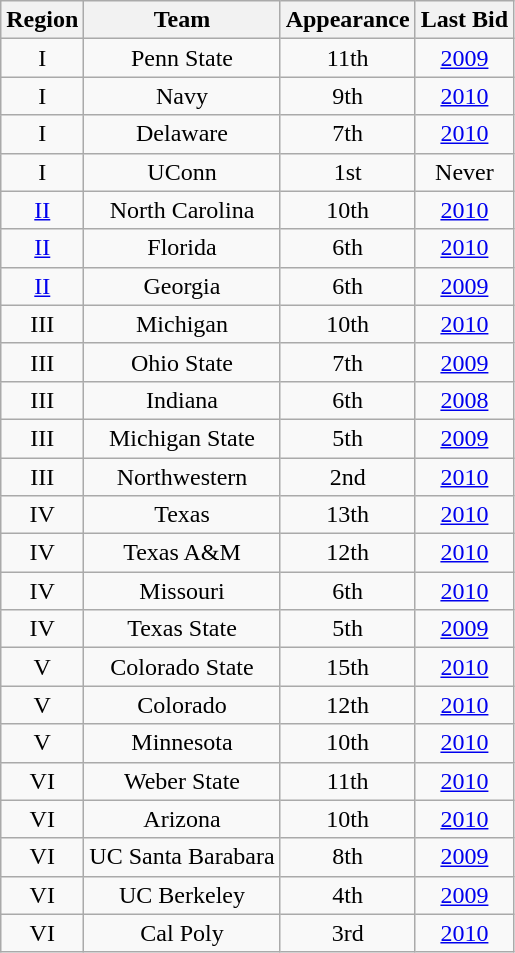<table class="wikitable sortable" style="text-align:center">
<tr>
<th>Region</th>
<th>Team</th>
<th>Appearance</th>
<th>Last Bid</th>
</tr>
<tr>
<td>I</td>
<td>Penn State</td>
<td>11th</td>
<td><a href='#'>2009</a></td>
</tr>
<tr>
<td>I</td>
<td>Navy</td>
<td>9th</td>
<td><a href='#'>2010</a></td>
</tr>
<tr>
<td>I</td>
<td>Delaware</td>
<td>7th</td>
<td><a href='#'>2010</a></td>
</tr>
<tr>
<td>I</td>
<td>UConn</td>
<td>1st</td>
<td>Never</td>
</tr>
<tr>
<td><a href='#'>II</a></td>
<td>North Carolina</td>
<td>10th</td>
<td><a href='#'>2010</a></td>
</tr>
<tr>
<td><a href='#'>II</a></td>
<td>Florida</td>
<td>6th</td>
<td><a href='#'>2010</a></td>
</tr>
<tr>
<td><a href='#'>II</a></td>
<td>Georgia</td>
<td>6th</td>
<td><a href='#'>2009</a></td>
</tr>
<tr>
<td>III</td>
<td>Michigan</td>
<td>10th</td>
<td><a href='#'>2010</a></td>
</tr>
<tr>
<td>III</td>
<td>Ohio State</td>
<td>7th</td>
<td><a href='#'>2009</a></td>
</tr>
<tr>
<td>III</td>
<td>Indiana</td>
<td>6th</td>
<td><a href='#'>2008</a></td>
</tr>
<tr>
<td>III</td>
<td>Michigan State</td>
<td>5th</td>
<td><a href='#'>2009</a></td>
</tr>
<tr>
<td>III</td>
<td>Northwestern</td>
<td>2nd</td>
<td><a href='#'>2010</a></td>
</tr>
<tr>
<td>IV</td>
<td>Texas</td>
<td>13th</td>
<td><a href='#'>2010</a></td>
</tr>
<tr>
<td>IV</td>
<td>Texas A&M</td>
<td>12th</td>
<td><a href='#'>2010</a></td>
</tr>
<tr>
<td>IV</td>
<td>Missouri</td>
<td>6th</td>
<td><a href='#'>2010</a></td>
</tr>
<tr>
<td>IV</td>
<td>Texas State</td>
<td>5th</td>
<td><a href='#'>2009</a></td>
</tr>
<tr>
<td>V</td>
<td>Colorado State</td>
<td>15th</td>
<td><a href='#'>2010</a></td>
</tr>
<tr>
<td>V</td>
<td>Colorado</td>
<td>12th</td>
<td><a href='#'>2010</a></td>
</tr>
<tr>
<td>V</td>
<td>Minnesota</td>
<td>10th</td>
<td><a href='#'>2010</a></td>
</tr>
<tr>
<td>VI</td>
<td>Weber State</td>
<td>11th</td>
<td><a href='#'>2010</a></td>
</tr>
<tr>
<td>VI</td>
<td>Arizona</td>
<td>10th</td>
<td><a href='#'>2010</a></td>
</tr>
<tr>
<td>VI</td>
<td>UC Santa Barabara</td>
<td>8th</td>
<td><a href='#'>2009</a></td>
</tr>
<tr>
<td>VI</td>
<td>UC Berkeley</td>
<td>4th</td>
<td><a href='#'>2009</a></td>
</tr>
<tr>
<td>VI</td>
<td>Cal Poly</td>
<td>3rd</td>
<td><a href='#'>2010</a></td>
</tr>
</table>
